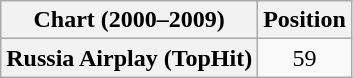<table class="wikitable plainrowheaders" style="text-align:center">
<tr>
<th scope="col">Chart (2000–2009)</th>
<th scope="col">Position</th>
</tr>
<tr>
<th scope="row">Russia Airplay (TopHit)</th>
<td>59</td>
</tr>
</table>
